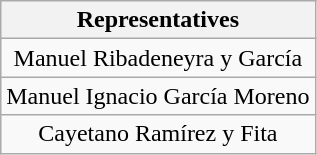<table class="wikitable" style="text-align:center; ">
<tr>
<th>Representatives</th>
</tr>
<tr>
<td>Manuel Ribadeneyra y García</td>
</tr>
<tr>
<td>Manuel Ignacio García Moreno</td>
</tr>
<tr>
<td>Cayetano Ramírez y Fita</td>
</tr>
</table>
